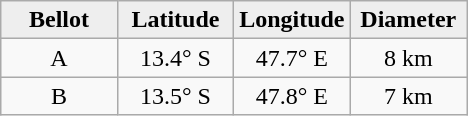<table class="wikitable">
<tr>
<th width="25%" style="background:#eeeeee;">Bellot</th>
<th width="25%" style="background:#eeeeee;">Latitude</th>
<th width="25%" style="background:#eeeeee;">Longitude</th>
<th width="25%" style="background:#eeeeee;">Diameter</th>
</tr>
<tr>
<td align="center">A</td>
<td align="center">13.4° S</td>
<td align="center">47.7° E</td>
<td align="center">8 km</td>
</tr>
<tr>
<td align="center">B</td>
<td align="center">13.5° S</td>
<td align="center">47.8° E</td>
<td align="center">7 km</td>
</tr>
</table>
